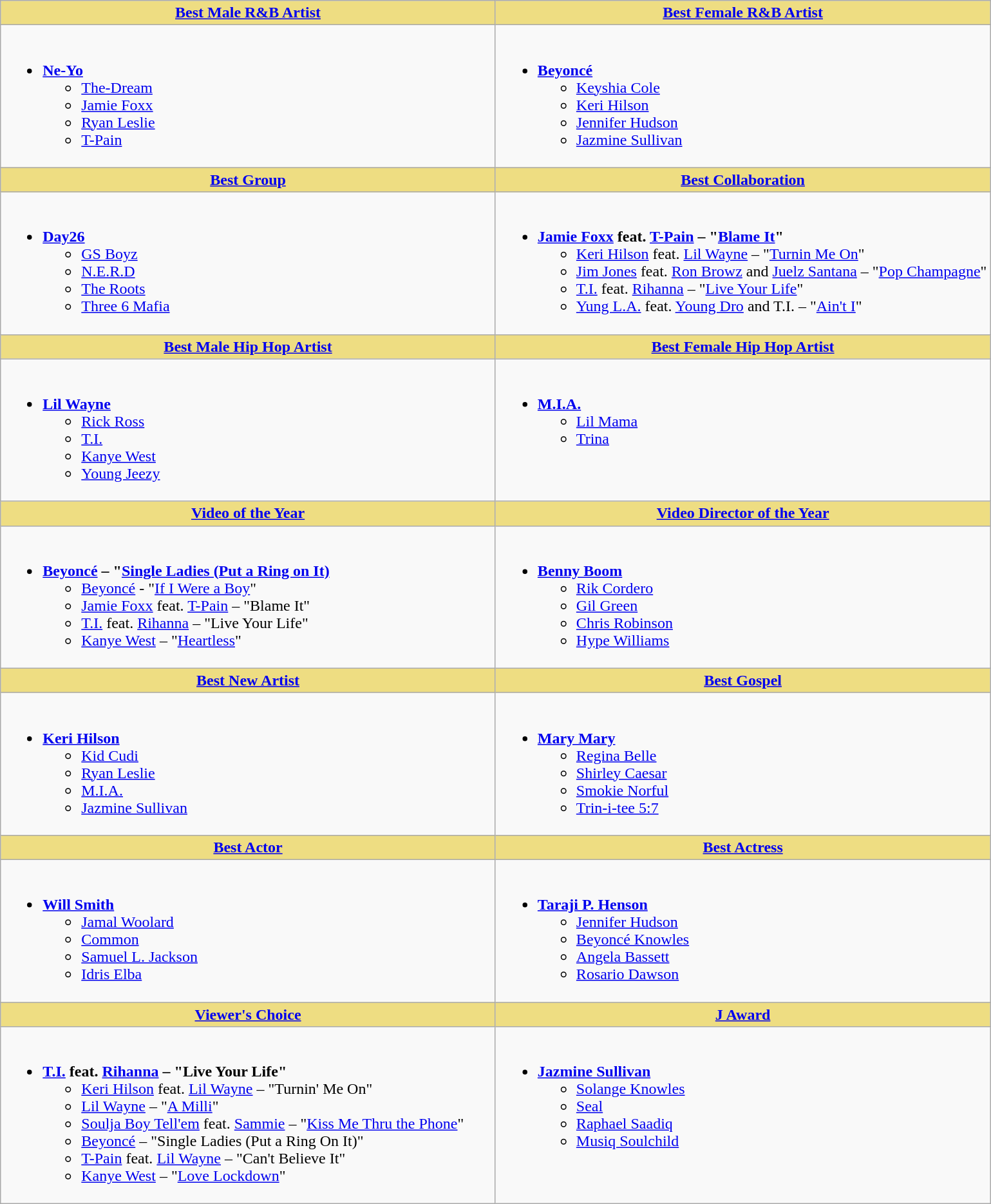<table class=wikitable>
<tr>
<th style="background:#EEDD82; width:50%"><a href='#'>Best Male R&B Artist</a></th>
<th style="background:#EEDD82; width:50%"><a href='#'>Best Female R&B Artist</a></th>
</tr>
<tr>
<td valign="top"><br><ul><li><strong><a href='#'>Ne-Yo</a></strong><ul><li><a href='#'>The-Dream</a></li><li><a href='#'>Jamie Foxx</a></li><li><a href='#'>Ryan Leslie</a></li><li><a href='#'>T-Pain</a></li></ul></li></ul></td>
<td valign="top"><br><ul><li><strong><a href='#'>Beyoncé</a></strong><ul><li><a href='#'>Keyshia Cole</a></li><li><a href='#'>Keri Hilson</a></li><li><a href='#'>Jennifer Hudson</a></li><li><a href='#'>Jazmine Sullivan</a></li></ul></li></ul></td>
</tr>
<tr>
<th style="background:#EEDD82"><a href='#'>Best Group</a></th>
<th style="background:#EEDD82"><a href='#'>Best Collaboration</a></th>
</tr>
<tr>
<td valign="top"><br><ul><li><strong><a href='#'>Day26</a></strong><ul><li><a href='#'>GS Boyz</a></li><li><a href='#'>N.E.R.D</a></li><li><a href='#'>The Roots</a></li><li><a href='#'>Three 6 Mafia</a></li></ul></li></ul></td>
<td valign="top"><br><ul><li><strong><a href='#'>Jamie Foxx</a> feat. <a href='#'>T-Pain</a> – "<a href='#'>Blame It</a>"</strong><ul><li><a href='#'>Keri Hilson</a> feat. <a href='#'>Lil Wayne</a> – "<a href='#'>Turnin Me On</a>"</li><li><a href='#'>Jim Jones</a> feat. <a href='#'>Ron Browz</a> and <a href='#'>Juelz Santana</a> – "<a href='#'>Pop Champagne</a>"</li><li><a href='#'>T.I.</a> feat. <a href='#'>Rihanna</a> – "<a href='#'>Live Your Life</a>"</li><li><a href='#'>Yung L.A.</a> feat. <a href='#'>Young Dro</a> and T.I. – "<a href='#'>Ain't I</a>"</li></ul></li></ul></td>
</tr>
<tr>
<th style="background:#EEDD82"><a href='#'>Best Male Hip Hop Artist</a></th>
<th style="background:#EEDD82"><a href='#'>Best Female Hip Hop Artist</a></th>
</tr>
<tr>
<td valign="top"><br><ul><li><strong><a href='#'>Lil Wayne</a></strong><ul><li><a href='#'>Rick Ross</a></li><li><a href='#'>T.I.</a></li><li><a href='#'>Kanye West</a></li><li><a href='#'>Young Jeezy</a></li></ul></li></ul></td>
<td valign="top"><br><ul><li><strong><a href='#'>M.I.A.</a></strong><ul><li><a href='#'>Lil Mama</a></li><li><a href='#'>Trina</a></li></ul></li></ul></td>
</tr>
<tr>
<th style="background:#EEDD82"><a href='#'>Video of the Year</a></th>
<th style="background:#EEDD82"><a href='#'>Video Director of the Year</a></th>
</tr>
<tr>
<td valign="top"><br><ul><li><strong><a href='#'>Beyoncé</a>  – "<a href='#'>Single Ladies (Put a Ring on It)</a></strong><ul><li><a href='#'>Beyoncé</a> - "<a href='#'>If I Were a Boy</a>"</li><li><a href='#'>Jamie Foxx</a> feat. <a href='#'>T-Pain</a> – "Blame It"</li><li><a href='#'>T.I.</a> feat. <a href='#'>Rihanna</a> – "Live Your Life"</li><li><a href='#'>Kanye West</a> – "<a href='#'>Heartless</a>"</li></ul></li></ul></td>
<td valign="top"><br><ul><li><strong><a href='#'>Benny Boom</a></strong><ul><li><a href='#'>Rik Cordero</a></li><li><a href='#'>Gil Green</a></li><li><a href='#'>Chris Robinson</a></li><li><a href='#'>Hype Williams</a></li></ul></li></ul></td>
</tr>
<tr>
<th style="background:#EEDD82"><a href='#'>Best New Artist</a></th>
<th style="background:#EEDD82"><a href='#'>Best Gospel</a></th>
</tr>
<tr>
<td valign="top"><br><ul><li><strong><a href='#'>Keri Hilson</a></strong><ul><li><a href='#'>Kid Cudi</a></li><li><a href='#'>Ryan Leslie</a></li><li><a href='#'>M.I.A.</a></li><li><a href='#'>Jazmine Sullivan</a></li></ul></li></ul></td>
<td valign="top"><br><ul><li><strong><a href='#'>Mary Mary</a></strong><ul><li><a href='#'>Regina Belle</a></li><li><a href='#'>Shirley Caesar</a></li><li><a href='#'>Smokie Norful</a></li><li><a href='#'>Trin-i-tee 5:7</a></li></ul></li></ul></td>
</tr>
<tr>
<th style="background:#EEDD82"><a href='#'>Best Actor</a></th>
<th style="background:#EEDD82"><a href='#'>Best Actress</a></th>
</tr>
<tr>
<td valign="top"><br><ul><li><strong><a href='#'>Will Smith</a></strong><ul><li><a href='#'>Jamal Woolard</a></li><li><a href='#'>Common</a></li><li><a href='#'>Samuel L. Jackson</a></li><li><a href='#'>Idris Elba</a></li></ul></li></ul></td>
<td valign="top"><br><ul><li><strong><a href='#'>Taraji P. Henson</a></strong><ul><li><a href='#'>Jennifer Hudson</a></li><li><a href='#'>Beyoncé Knowles</a></li><li><a href='#'>Angela Bassett</a></li><li><a href='#'>Rosario Dawson</a></li></ul></li></ul></td>
</tr>
<tr>
<th style="background:#EEDD82"><a href='#'>Viewer's Choice</a></th>
<th style="background:#EEDD82"><a href='#'>J Award</a></th>
</tr>
<tr>
<td valign="top"><br><ul><li><strong><a href='#'>T.I.</a> feat. <a href='#'>Rihanna</a> – "Live Your Life"</strong><ul><li><a href='#'>Keri Hilson</a> feat. <a href='#'>Lil Wayne</a> – "Turnin' Me On"</li><li><a href='#'>Lil Wayne</a> – "<a href='#'>A Milli</a>"</li><li><a href='#'>Soulja Boy Tell'em</a> feat. <a href='#'>Sammie</a> – "<a href='#'>Kiss Me Thru the Phone</a>"</li><li><a href='#'>Beyoncé</a> – "Single Ladies (Put a Ring On It)"</li><li><a href='#'>T-Pain</a> feat. <a href='#'>Lil Wayne</a> – "Can't Believe It"</li><li><a href='#'>Kanye West</a> – "<a href='#'>Love Lockdown</a>"</li></ul></li></ul></td>
<td valign="top"><br><ul><li><strong><a href='#'>Jazmine Sullivan</a></strong><ul><li><a href='#'>Solange Knowles</a></li><li><a href='#'>Seal</a></li><li><a href='#'>Raphael Saadiq</a></li><li><a href='#'>Musiq Soulchild</a></li></ul></li></ul></td>
</tr>
</table>
